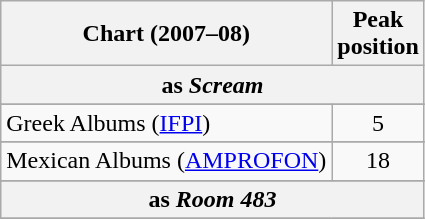<table class="wikitable sortable">
<tr>
<th>Chart (2007–08)</th>
<th>Peak<br>position</th>
</tr>
<tr>
<th colspan=2>as <em>Scream</em></th>
</tr>
<tr>
</tr>
<tr>
</tr>
<tr>
</tr>
<tr>
</tr>
<tr>
</tr>
<tr>
</tr>
<tr>
</tr>
<tr>
<td>Greek Albums (<a href='#'>IFPI</a>)</td>
<td style="text-align:center;">5</td>
</tr>
<tr>
</tr>
<tr>
<td>Mexican Albums (<a href='#'>AMPROFON</a>)</td>
<td style="text-align:center;">18</td>
</tr>
<tr>
</tr>
<tr>
</tr>
<tr>
</tr>
<tr>
</tr>
<tr>
</tr>
<tr>
</tr>
<tr>
</tr>
<tr>
<th colspan=2>as <em>Room 483</em></th>
</tr>
<tr>
</tr>
</table>
